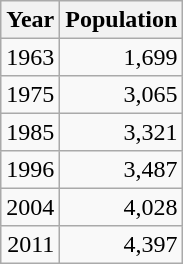<table class="wikitable" style="line-height:1.1em;">
<tr>
<th>Year</th>
<th>Population</th>
</tr>
<tr align="right">
<td>1963</td>
<td>1,699</td>
</tr>
<tr align="right">
<td>1975</td>
<td>3,065</td>
</tr>
<tr align="right">
<td>1985</td>
<td>3,321</td>
</tr>
<tr align="right">
<td>1996</td>
<td>3,487</td>
</tr>
<tr align="right">
<td>2004</td>
<td>4,028</td>
</tr>
<tr align="right">
<td>2011</td>
<td>4,397</td>
</tr>
</table>
